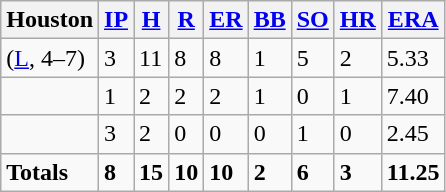<table class="wikitable sortable">
<tr>
<th>Houston</th>
<th><a href='#'>IP</a></th>
<th><a href='#'>H</a></th>
<th><a href='#'>R</a></th>
<th><a href='#'>ER</a></th>
<th><a href='#'>BB</a></th>
<th><a href='#'>SO</a></th>
<th><a href='#'>HR</a></th>
<th><a href='#'>ERA</a></th>
</tr>
<tr>
<td> (<a href='#'>L</a>, 4–7)</td>
<td>3 </td>
<td>11</td>
<td>8</td>
<td>8</td>
<td>1</td>
<td>5</td>
<td>2</td>
<td>5.33</td>
</tr>
<tr>
<td></td>
<td>1 </td>
<td>2</td>
<td>2</td>
<td>2</td>
<td>1</td>
<td>0</td>
<td>1</td>
<td>7.40</td>
</tr>
<tr>
<td></td>
<td>3</td>
<td>2</td>
<td>0</td>
<td>0</td>
<td>0</td>
<td>1</td>
<td>0</td>
<td>2.45</td>
</tr>
<tr class="sortbottom">
<td><strong>Totals</strong></td>
<td><strong>8</strong></td>
<td><strong>15</strong></td>
<td><strong>10</strong></td>
<td><strong>10</strong></td>
<td><strong>2</strong></td>
<td><strong>6</strong></td>
<td><strong>3</strong></td>
<td><strong>11.25</strong></td>
</tr>
</table>
